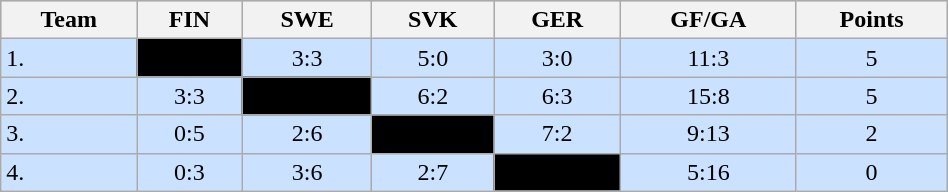<table class="wikitable" bgcolor="#EFEFFF" width="50%">
<tr bgcolor="#BCD2EE">
<th>Team</th>
<th>FIN</th>
<th>SWE</th>
<th>SVK</th>
<th>GER</th>
<th>GF/GA</th>
<th>Points</th>
</tr>
<tr bgcolor="#CAE1FF" align="center">
<td align="left">1. </td>
<td style="background:#000000;"></td>
<td>3:3</td>
<td>5:0</td>
<td>3:0</td>
<td>11:3</td>
<td>5</td>
</tr>
<tr bgcolor="#CAE1FF" align="center">
<td align="left">2. </td>
<td>3:3</td>
<td style="background:#000000;"></td>
<td>6:2</td>
<td>6:3</td>
<td>15:8</td>
<td>5</td>
</tr>
<tr bgcolor="#CAE1FF" align="center">
<td align="left">3. </td>
<td>0:5</td>
<td>2:6</td>
<td style="background:#000000;"></td>
<td>7:2</td>
<td>9:13</td>
<td>2</td>
</tr>
<tr bgcolor="#CAE1FF" align="center">
<td align="left">4. </td>
<td>0:3</td>
<td>3:6</td>
<td>2:7</td>
<td style="background:#000000;"></td>
<td>5:16</td>
<td>0</td>
</tr>
</table>
